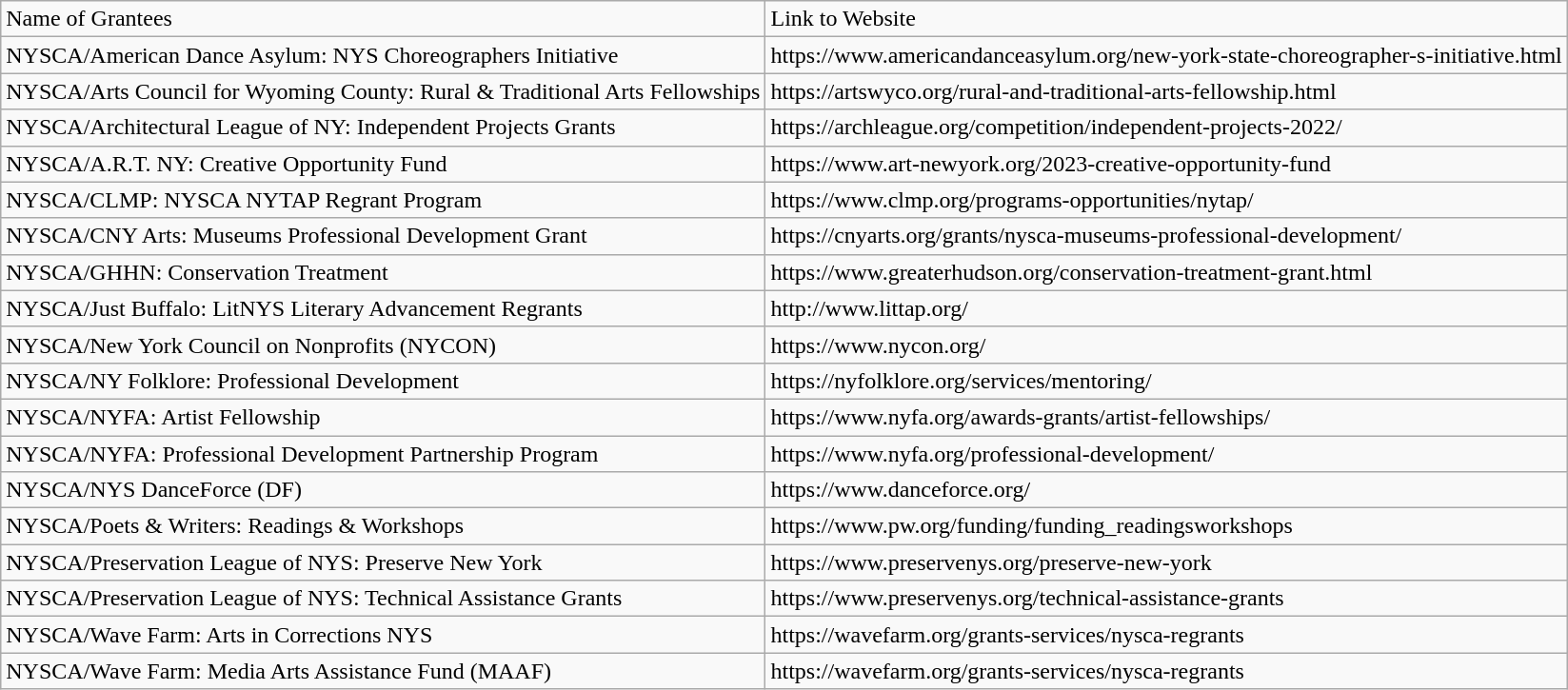<table class="wikitable">
<tr>
<td>Name of Grantees</td>
<td>Link to Website</td>
</tr>
<tr>
<td>NYSCA/American  Dance Asylum: NYS Choreographers Initiative</td>
<td>https://www.americandanceasylum.org/new-york-state-choreographer-s-initiative.html</td>
</tr>
<tr>
<td>NYSCA/Arts Council  for Wyoming County: Rural & Traditional Arts Fellowships</td>
<td>https://artswyco.org/rural-and-traditional-arts-fellowship.html</td>
</tr>
<tr>
<td>NYSCA/Architectural  League of NY: Independent Projects Grants</td>
<td>https://archleague.org/competition/independent-projects-2022/</td>
</tr>
<tr>
<td>NYSCA/A.R.T. NY:  Creative Opportunity Fund</td>
<td>https://www.art-newyork.org/2023-creative-opportunity-fund</td>
</tr>
<tr>
<td>NYSCA/CLMP: NYSCA  NYTAP Regrant Program</td>
<td>https://www.clmp.org/programs-opportunities/nytap/</td>
</tr>
<tr>
<td>NYSCA/CNY Arts:  Museums Professional Development Grant</td>
<td>https://cnyarts.org/grants/nysca-museums-professional-development/</td>
</tr>
<tr>
<td>NYSCA/GHHN:  Conservation Treatment</td>
<td>https://www.greaterhudson.org/conservation-treatment-grant.html</td>
</tr>
<tr>
<td>NYSCA/Just  Buffalo: LitNYS Literary Advancement Regrants</td>
<td>http://www.littap.org/</td>
</tr>
<tr>
<td>NYSCA/New York  Council on Nonprofits (NYCON)</td>
<td>https://www.nycon.org/</td>
</tr>
<tr>
<td>NYSCA/NY Folklore:  Professional Development</td>
<td>https://nyfolklore.org/services/mentoring/</td>
</tr>
<tr>
<td>NYSCA/NYFA: Artist  Fellowship</td>
<td>https://www.nyfa.org/awards-grants/artist-fellowships/</td>
</tr>
<tr>
<td>NYSCA/NYFA:  Professional Development Partnership Program</td>
<td>https://www.nyfa.org/professional-development/</td>
</tr>
<tr>
<td>NYSCA/NYS  DanceForce (DF)</td>
<td>https://www.danceforce.org/</td>
</tr>
<tr>
<td>NYSCA/Poets &  Writers: Readings & Workshops</td>
<td>https://www.pw.org/funding/funding_readingsworkshops</td>
</tr>
<tr>
<td>NYSCA/Preservation  League of NYS: Preserve New York</td>
<td>https://www.preservenys.org/preserve-new-york</td>
</tr>
<tr>
<td>NYSCA/Preservation  League of NYS: Technical Assistance Grants</td>
<td>https://www.preservenys.org/technical-assistance-grants</td>
</tr>
<tr>
<td>NYSCA/Wave Farm:  Arts in Corrections NYS</td>
<td>https://wavefarm.org/grants-services/nysca-regrants</td>
</tr>
<tr>
<td>NYSCA/Wave Farm:  Media Arts Assistance Fund (MAAF)</td>
<td>https://wavefarm.org/grants-services/nysca-regrants</td>
</tr>
</table>
